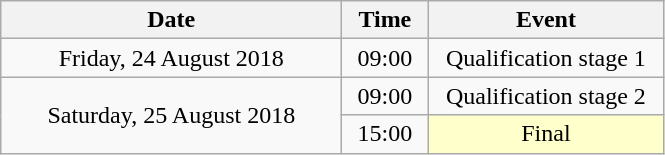<table class = "wikitable" style="text-align:center;">
<tr>
<th width=220>Date</th>
<th width=50>Time</th>
<th width=150>Event</th>
</tr>
<tr>
<td>Friday, 24 August 2018</td>
<td>09:00</td>
<td>Qualification stage 1</td>
</tr>
<tr>
<td rowspan=2>Saturday, 25 August 2018</td>
<td>09:00</td>
<td>Qualification stage 2</td>
</tr>
<tr>
<td>15:00</td>
<td bgcolor=ffffcc>Final</td>
</tr>
</table>
